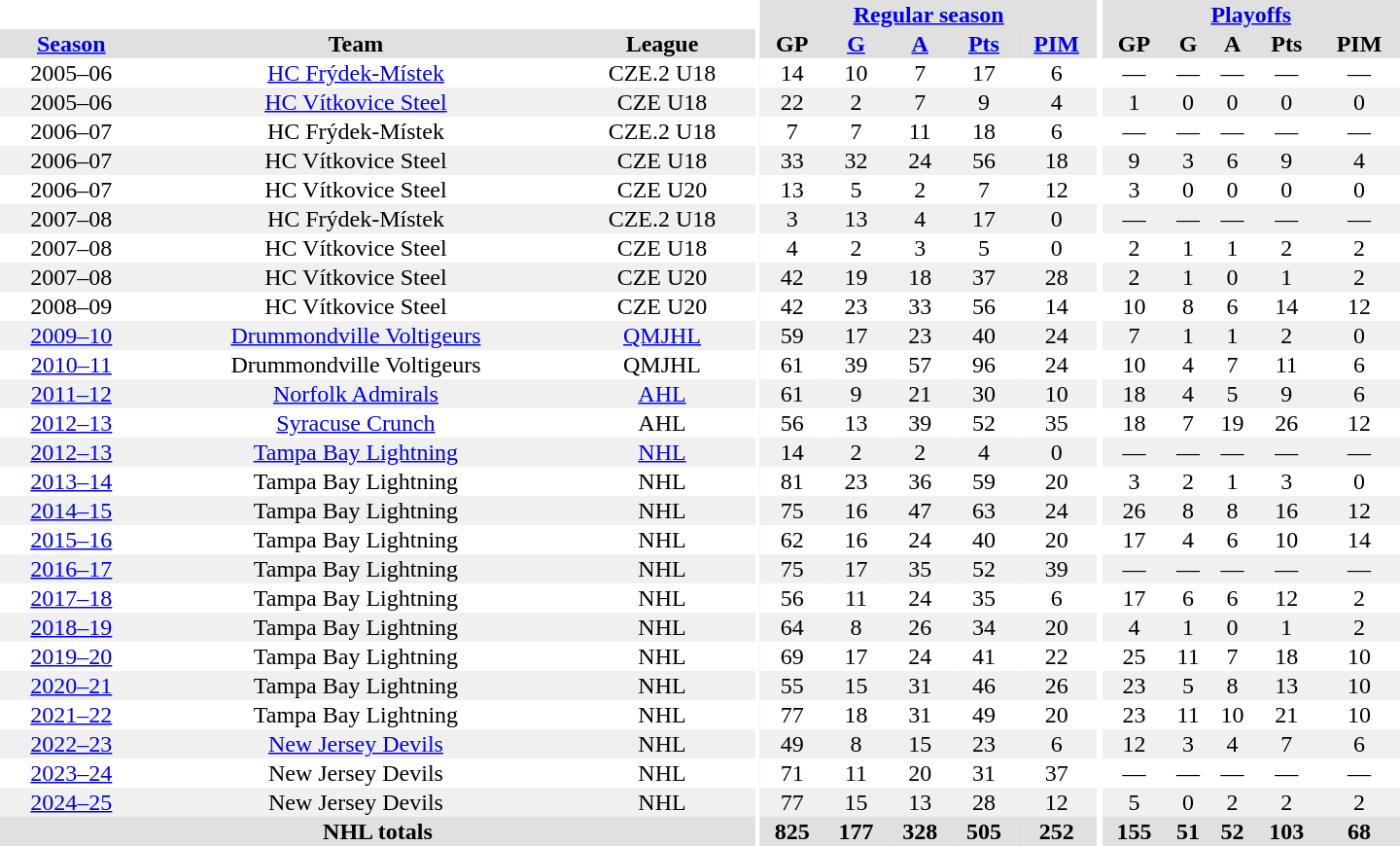<table border="0" cellpadding="1" cellspacing="0" style="text-align:center; width:60em">
<tr bgcolor="#e0e0e0">
<th colspan="3" bgcolor="#ffffff"></th>
<th rowspan="99" bgcolor="#ffffff"></th>
<th colspan="5"><a href='#'>Regular season</a></th>
<th rowspan="99" bgcolor="#ffffff"></th>
<th colspan="5"><a href='#'>Playoffs</a></th>
</tr>
<tr bgcolor="#e0e0e0">
<th><a href='#'>Season</a></th>
<th>Team</th>
<th>League</th>
<th>GP</th>
<th><a href='#'>G</a></th>
<th><a href='#'>A</a></th>
<th><a href='#'>Pts</a></th>
<th><a href='#'>PIM</a></th>
<th>GP</th>
<th>G</th>
<th>A</th>
<th>Pts</th>
<th>PIM</th>
</tr>
<tr>
<td>2005–06</td>
<td><a href='#'>HC Frýdek-Místek</a></td>
<td>CZE.2 U18</td>
<td>14</td>
<td>10</td>
<td>7</td>
<td>17</td>
<td>6</td>
<td>—</td>
<td>—</td>
<td>—</td>
<td>—</td>
<td>—</td>
</tr>
<tr bgcolor="#f0f0f0">
<td>2005–06</td>
<td><a href='#'>HC Vítkovice Steel</a></td>
<td>CZE U18</td>
<td>22</td>
<td>2</td>
<td>7</td>
<td>9</td>
<td>4</td>
<td>1</td>
<td>0</td>
<td>0</td>
<td>0</td>
<td>0</td>
</tr>
<tr>
<td>2006–07</td>
<td>HC Frýdek-Místek</td>
<td>CZE.2 U18</td>
<td>7</td>
<td>7</td>
<td>11</td>
<td>18</td>
<td>6</td>
<td>—</td>
<td>—</td>
<td>—</td>
<td>—</td>
<td>—</td>
</tr>
<tr bgcolor="#f0f0f0">
<td>2006–07</td>
<td>HC Vítkovice Steel</td>
<td>CZE U18</td>
<td>33</td>
<td>32</td>
<td>24</td>
<td>56</td>
<td>18</td>
<td>9</td>
<td>3</td>
<td>6</td>
<td>9</td>
<td>4</td>
</tr>
<tr>
<td>2006–07</td>
<td>HC Vítkovice Steel</td>
<td>CZE U20</td>
<td>13</td>
<td>5</td>
<td>2</td>
<td>7</td>
<td>12</td>
<td>3</td>
<td>0</td>
<td>0</td>
<td>0</td>
<td>0</td>
</tr>
<tr bgcolor="#f0f0f0">
<td>2007–08</td>
<td>HC Frýdek-Místek</td>
<td>CZE.2 U18</td>
<td>3</td>
<td>13</td>
<td>4</td>
<td>17</td>
<td>0</td>
<td>—</td>
<td>—</td>
<td>—</td>
<td>—</td>
<td>—</td>
</tr>
<tr>
<td>2007–08</td>
<td>HC Vítkovice Steel</td>
<td>CZE U18</td>
<td>4</td>
<td>2</td>
<td>3</td>
<td>5</td>
<td>0</td>
<td>2</td>
<td>1</td>
<td>1</td>
<td>2</td>
<td>2</td>
</tr>
<tr bgcolor="#f0f0f0">
<td>2007–08</td>
<td>HC Vítkovice Steel</td>
<td>CZE U20</td>
<td>42</td>
<td>19</td>
<td>18</td>
<td>37</td>
<td>28</td>
<td>2</td>
<td>1</td>
<td>0</td>
<td>1</td>
<td>2</td>
</tr>
<tr>
<td>2008–09</td>
<td>HC Vítkovice Steel</td>
<td>CZE U20</td>
<td>42</td>
<td>23</td>
<td>33</td>
<td>56</td>
<td>14</td>
<td>10</td>
<td>8</td>
<td>6</td>
<td>14</td>
<td>12</td>
</tr>
<tr bgcolor="#f0f0f0">
<td><a href='#'>2009–10</a></td>
<td><a href='#'>Drummondville Voltigeurs</a></td>
<td><a href='#'>QMJHL</a></td>
<td>59</td>
<td>17</td>
<td>23</td>
<td>40</td>
<td>24</td>
<td>7</td>
<td>1</td>
<td>1</td>
<td>2</td>
<td>0</td>
</tr>
<tr>
<td><a href='#'>2010–11</a></td>
<td>Drummondville Voltigeurs</td>
<td>QMJHL</td>
<td>61</td>
<td>39</td>
<td>57</td>
<td>96</td>
<td>24</td>
<td>10</td>
<td>4</td>
<td>7</td>
<td>11</td>
<td>6</td>
</tr>
<tr bgcolor="#f0f0f0">
<td><a href='#'>2011–12</a></td>
<td><a href='#'>Norfolk Admirals</a></td>
<td><a href='#'>AHL</a></td>
<td>61</td>
<td>9</td>
<td>21</td>
<td>30</td>
<td>10</td>
<td>18</td>
<td>4</td>
<td>5</td>
<td>9</td>
<td>6</td>
</tr>
<tr>
<td><a href='#'>2012–13</a></td>
<td><a href='#'>Syracuse Crunch</a></td>
<td>AHL</td>
<td>56</td>
<td>13</td>
<td>39</td>
<td>52</td>
<td>35</td>
<td>18</td>
<td>7</td>
<td>19</td>
<td>26</td>
<td>12</td>
</tr>
<tr bgcolor="#f0f0f0">
<td><a href='#'>2012–13</a></td>
<td><a href='#'>Tampa Bay Lightning</a></td>
<td><a href='#'>NHL</a></td>
<td>14</td>
<td>2</td>
<td>2</td>
<td>4</td>
<td>0</td>
<td>—</td>
<td>—</td>
<td>—</td>
<td>—</td>
<td>—</td>
</tr>
<tr>
<td><a href='#'>2013–14</a></td>
<td>Tampa Bay Lightning</td>
<td>NHL</td>
<td>81</td>
<td>23</td>
<td>36</td>
<td>59</td>
<td>20</td>
<td>3</td>
<td>2</td>
<td>1</td>
<td>3</td>
<td>0</td>
</tr>
<tr bgcolor="#f0f0f0">
<td><a href='#'>2014–15</a></td>
<td>Tampa Bay Lightning</td>
<td>NHL</td>
<td>75</td>
<td>16</td>
<td>47</td>
<td>63</td>
<td>24</td>
<td>26</td>
<td>8</td>
<td>8</td>
<td>16</td>
<td>12</td>
</tr>
<tr>
<td><a href='#'>2015–16</a></td>
<td>Tampa Bay Lightning</td>
<td>NHL</td>
<td>62</td>
<td>16</td>
<td>24</td>
<td>40</td>
<td>20</td>
<td>17</td>
<td>4</td>
<td>6</td>
<td>10</td>
<td>14</td>
</tr>
<tr bgcolor="#f0f0f0">
<td><a href='#'>2016–17</a></td>
<td>Tampa Bay Lightning</td>
<td>NHL</td>
<td>75</td>
<td>17</td>
<td>35</td>
<td>52</td>
<td>39</td>
<td>—</td>
<td>—</td>
<td>—</td>
<td>—</td>
<td>—</td>
</tr>
<tr>
<td><a href='#'>2017–18</a></td>
<td>Tampa Bay Lightning</td>
<td>NHL</td>
<td>56</td>
<td>11</td>
<td>24</td>
<td>35</td>
<td>6</td>
<td>17</td>
<td>6</td>
<td>6</td>
<td>12</td>
<td>2</td>
</tr>
<tr bgcolor="#f0f0f0">
<td><a href='#'>2018–19</a></td>
<td>Tampa Bay Lightning</td>
<td>NHL</td>
<td>64</td>
<td>8</td>
<td>26</td>
<td>34</td>
<td>20</td>
<td>4</td>
<td>1</td>
<td>0</td>
<td>1</td>
<td>2</td>
</tr>
<tr>
<td><a href='#'>2019–20</a></td>
<td>Tampa Bay Lightning</td>
<td>NHL</td>
<td>69</td>
<td>17</td>
<td>24</td>
<td>41</td>
<td>22</td>
<td>25</td>
<td>11</td>
<td>7</td>
<td>18</td>
<td>10</td>
</tr>
<tr bgcolor="#f0f0f0">
<td><a href='#'>2020–21</a></td>
<td>Tampa Bay Lightning</td>
<td>NHL</td>
<td>55</td>
<td>15</td>
<td>31</td>
<td>46</td>
<td>26</td>
<td>23</td>
<td>5</td>
<td>8</td>
<td>13</td>
<td>10</td>
</tr>
<tr>
<td><a href='#'>2021–22</a></td>
<td>Tampa Bay Lightning</td>
<td>NHL</td>
<td>77</td>
<td>18</td>
<td>31</td>
<td>49</td>
<td>20</td>
<td>23</td>
<td>11</td>
<td>10</td>
<td>21</td>
<td>10</td>
</tr>
<tr bgcolor="#f0f0f0">
<td><a href='#'>2022–23</a></td>
<td><a href='#'>New Jersey Devils</a></td>
<td>NHL</td>
<td>49</td>
<td>8</td>
<td>15</td>
<td>23</td>
<td>6</td>
<td>12</td>
<td>3</td>
<td>4</td>
<td>7</td>
<td>6</td>
</tr>
<tr>
<td><a href='#'>2023–24</a></td>
<td>New Jersey Devils</td>
<td>NHL</td>
<td>71</td>
<td>11</td>
<td>20</td>
<td>31</td>
<td>37</td>
<td>—</td>
<td>—</td>
<td>—</td>
<td>—</td>
<td>—</td>
</tr>
<tr bgcolor="#f0f0f0">
<td><a href='#'>2024–25</a></td>
<td>New Jersey Devils</td>
<td>NHL</td>
<td>77</td>
<td>15</td>
<td>13</td>
<td>28</td>
<td>12</td>
<td>5</td>
<td>0</td>
<td>2</td>
<td>2</td>
<td>2</td>
</tr>
<tr bgcolor="#e0e0e0">
<th colspan="3">NHL totals</th>
<th>825</th>
<th>177</th>
<th>328</th>
<th>505</th>
<th>252</th>
<th>155</th>
<th>51</th>
<th>52</th>
<th>103</th>
<th>68</th>
</tr>
</table>
